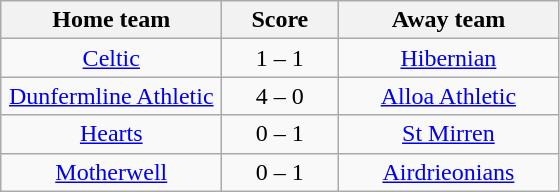<table class="wikitable" style="text-align: center">
<tr>
<th width=140>Home team</th>
<th width=70>Score</th>
<th width=140>Away team</th>
</tr>
<tr>
<td><a href='#'>Celtic</a></td>
<td>1 – 1</td>
<td><a href='#'>Hibernian</a></td>
</tr>
<tr>
<td><a href='#'>Dunfermline Athletic</a></td>
<td>4 – 0</td>
<td><a href='#'>Alloa Athletic</a></td>
</tr>
<tr>
<td><a href='#'>Hearts</a></td>
<td>0 – 1</td>
<td><a href='#'>St Mirren</a></td>
</tr>
<tr>
<td><a href='#'>Motherwell</a></td>
<td>0 – 1</td>
<td><a href='#'>Airdrieonians</a></td>
</tr>
</table>
